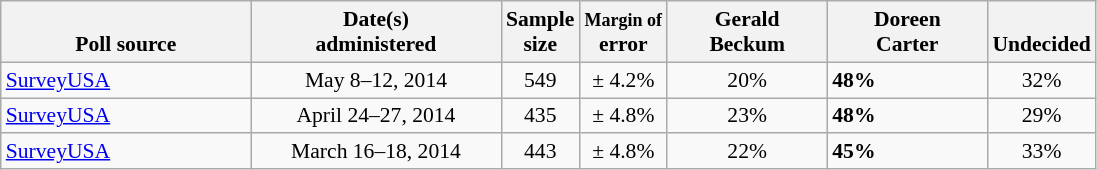<table class="wikitable" style="font-size:90%">
<tr valign= bottom>
<th style="width:160px;">Poll source</th>
<th style="width:160px;">Date(s)<br>administered</th>
<th class=small>Sample<br>size</th>
<th><small>Margin of</small><br>error</th>
<th style="width:100px;">Gerald<br>Beckum</th>
<th style="width:100px;">Doreen<br>Carter</th>
<th style="width:40px;">Undecided</th>
</tr>
<tr>
<td><a href='#'>SurveyUSA</a></td>
<td align=center>May 8–12, 2014</td>
<td align=center>549</td>
<td align=center>± 4.2%</td>
<td align=center>20%</td>
<td><strong>48%</strong></td>
<td align=center>32%</td>
</tr>
<tr>
<td><a href='#'>SurveyUSA</a></td>
<td align=center>April 24–27, 2014</td>
<td align=center>435</td>
<td align=center>± 4.8%</td>
<td align=center>23%</td>
<td><strong>48%</strong></td>
<td align=center>29%</td>
</tr>
<tr>
<td><a href='#'>SurveyUSA</a></td>
<td align=center>March 16–18, 2014</td>
<td align=center>443</td>
<td align=center>± 4.8%</td>
<td align=center>22%</td>
<td><strong>45%</strong></td>
<td align=center>33%</td>
</tr>
</table>
